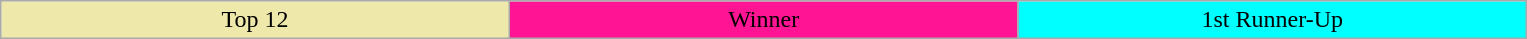<table class="wikitable" style="text-align:center;">
<tr>
<td bgcolor="palegoldenrod" width="10%">Top 12</td>
<td bgcolor="deeppink" width="10%">Winner</td>
<td bgcolor="Cyan" width="10%">1st Runner-Up</td>
</tr>
</table>
